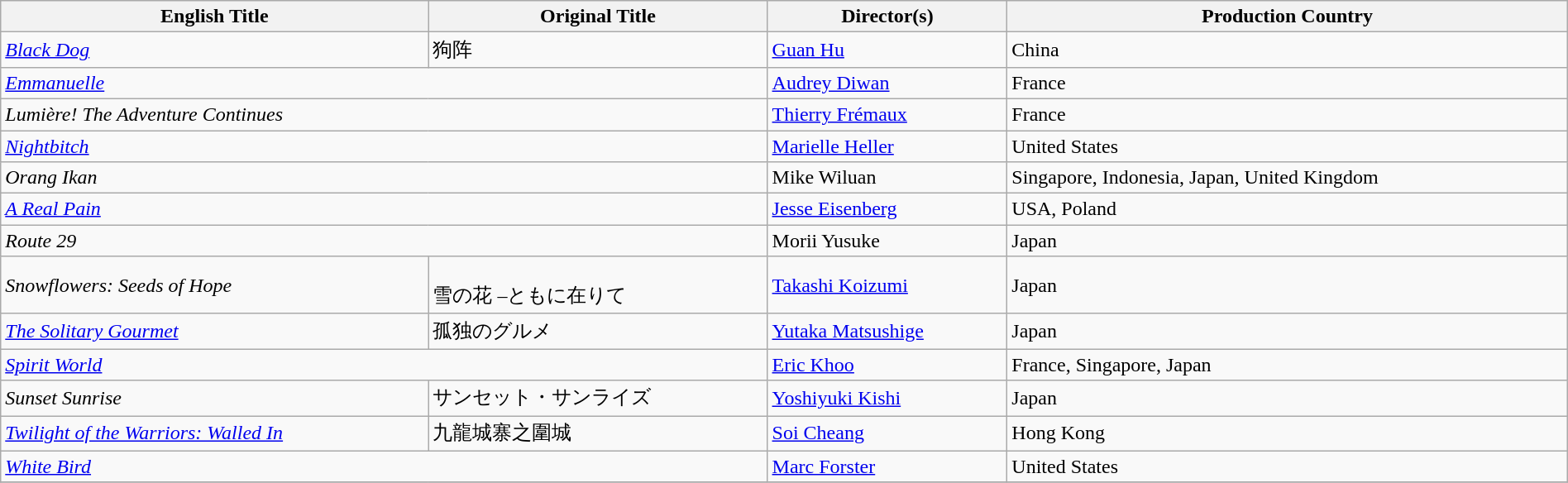<table class="sortable wikitable" style="width:100%; margin-bottom:4px">
<tr>
<th>English Title</th>
<th>Original Title</th>
<th>Director(s)</th>
<th>Production Country</th>
</tr>
<tr>
<td><em><a href='#'>Black Dog</a></em></td>
<td>狗阵</td>
<td><a href='#'>Guan Hu</a></td>
<td>China</td>
</tr>
<tr>
<td colspan="2"><em><a href='#'>Emmanuelle</a></em></td>
<td><a href='#'>Audrey Diwan</a></td>
<td>France</td>
</tr>
<tr>
<td colspan="2"><em>Lumière! The Adventure Continues</em></td>
<td><a href='#'>Thierry Frémaux</a></td>
<td>France</td>
</tr>
<tr>
<td colspan=2><em><a href='#'>Nightbitch</a></em></td>
<td><a href='#'>Marielle Heller</a></td>
<td>United States</td>
</tr>
<tr>
<td colspan=2><em>Orang Ikan</em></td>
<td>Mike Wiluan</td>
<td>Singapore, Indonesia, Japan, United Kingdom</td>
</tr>
<tr>
<td colspan="2"><em><a href='#'>A Real Pain</a></em></td>
<td><a href='#'>Jesse Eisenberg</a></td>
<td>USA, Poland</td>
</tr>
<tr>
<td colspan="2"><em>Route 29</em></td>
<td>Morii Yusuke</td>
<td>Japan</td>
</tr>
<tr>
<td><em>Snowflowers: Seeds of Hope</em></td>
<td><br>雪の花 –ともに在りて</td>
<td><a href='#'>Takashi Koizumi</a></td>
<td>Japan</td>
</tr>
<tr>
<td><em><a href='#'>The Solitary Gourmet</a></em></td>
<td>孤独のグルメ</td>
<td><a href='#'>Yutaka Matsushige</a></td>
<td>Japan</td>
</tr>
<tr>
<td colspan=2><em><a href='#'>Spirit World</a></em></td>
<td><a href='#'>Eric Khoo</a></td>
<td>France, Singapore, Japan</td>
</tr>
<tr>
<td><em>Sunset Sunrise</em></td>
<td>サンセット・サンライズ</td>
<td><a href='#'>Yoshiyuki Kishi</a></td>
<td>Japan</td>
</tr>
<tr>
<td><em><a href='#'>Twilight of the Warriors: Walled In</a></em></td>
<td>九龍城寨之圍城</td>
<td><a href='#'>Soi Cheang</a></td>
<td>Hong Kong</td>
</tr>
<tr>
<td colspan="2"><em><a href='#'>White Bird</a></em></td>
<td><a href='#'>Marc Forster</a></td>
<td>United States</td>
</tr>
<tr>
</tr>
</table>
